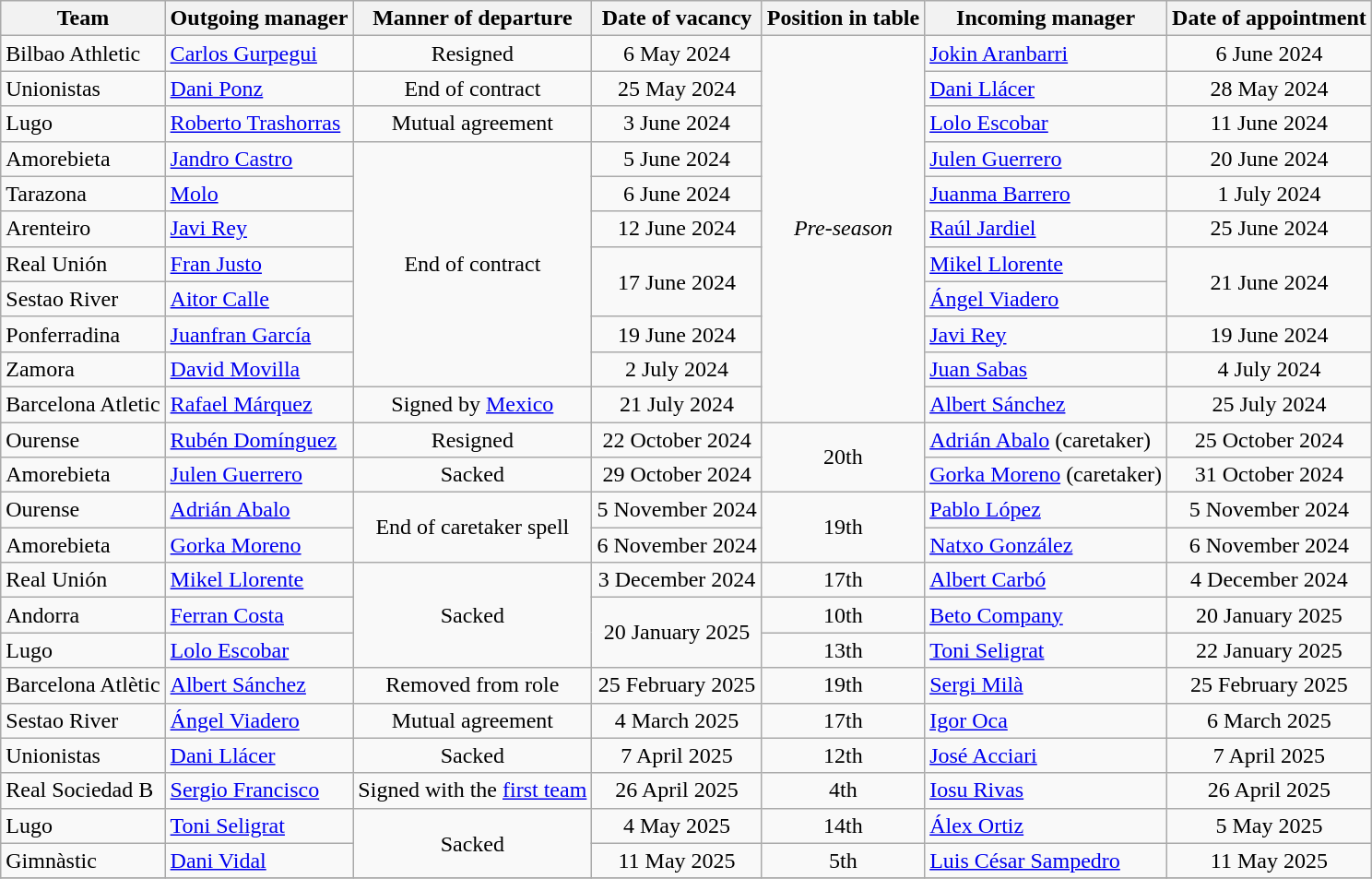<table class="wikitable sortable">
<tr>
<th>Team</th>
<th>Outgoing manager</th>
<th>Manner of departure</th>
<th>Date of vacancy</th>
<th>Position in table</th>
<th>Incoming manager</th>
<th>Date of appointment</th>
</tr>
<tr>
<td>Bilbao Athletic</td>
<td> <a href='#'>Carlos Gurpegui</a></td>
<td align=center>Resigned</td>
<td align=center>6 May 2024</td>
<td rowspan=11 align=center><em>Pre-season</em></td>
<td> <a href='#'>Jokin Aranbarri</a></td>
<td align=center>6 June 2024</td>
</tr>
<tr>
<td>Unionistas</td>
<td> <a href='#'>Dani Ponz</a></td>
<td align=center>End of contract</td>
<td align=center>25 May 2024</td>
<td> <a href='#'>Dani Llácer</a></td>
<td align=center>28 May 2024</td>
</tr>
<tr>
<td>Lugo</td>
<td> <a href='#'>Roberto Trashorras</a></td>
<td align=center>Mutual agreement</td>
<td align=center>3 June 2024</td>
<td> <a href='#'>Lolo Escobar</a></td>
<td align=center>11 June 2024</td>
</tr>
<tr>
<td>Amorebieta</td>
<td> <a href='#'>Jandro Castro</a></td>
<td rowspan=7 align=center>End of contract</td>
<td align=center>5 June 2024</td>
<td> <a href='#'>Julen Guerrero</a></td>
<td align=center>20 June 2024</td>
</tr>
<tr>
<td>Tarazona</td>
<td> <a href='#'>Molo</a></td>
<td align=center>6 June 2024</td>
<td> <a href='#'>Juanma Barrero</a></td>
<td align=center>1 July 2024</td>
</tr>
<tr>
<td>Arenteiro</td>
<td> <a href='#'>Javi Rey</a></td>
<td align=center>12 June 2024</td>
<td> <a href='#'>Raúl Jardiel</a></td>
<td align=center>25 June 2024</td>
</tr>
<tr>
<td>Real Unión</td>
<td> <a href='#'>Fran Justo</a></td>
<td rowspan=2 align=center>17 June 2024</td>
<td> <a href='#'>Mikel Llorente</a></td>
<td rowspan=2 align=center>21 June 2024</td>
</tr>
<tr>
<td>Sestao River</td>
<td> <a href='#'>Aitor Calle</a></td>
<td> <a href='#'>Ángel Viadero</a></td>
</tr>
<tr>
<td>Ponferradina</td>
<td> <a href='#'>Juanfran García</a></td>
<td align=center>19 June 2024</td>
<td> <a href='#'>Javi Rey</a></td>
<td align=center>19 June 2024</td>
</tr>
<tr>
<td>Zamora</td>
<td> <a href='#'>David Movilla</a></td>
<td align=center>2 July 2024</td>
<td> <a href='#'>Juan Sabas</a></td>
<td align=center>4 July 2024</td>
</tr>
<tr>
<td>Barcelona Atletic</td>
<td> <a href='#'>Rafael Márquez</a></td>
<td align=center>Signed by <a href='#'>Mexico</a></td>
<td align=center>21 July 2024</td>
<td> <a href='#'>Albert Sánchez</a></td>
<td align=center>25 July 2024</td>
</tr>
<tr>
<td>Ourense</td>
<td> <a href='#'>Rubén Domínguez</a></td>
<td align=center>Resigned</td>
<td align=center>22 October 2024</td>
<td rowspan="2" align=center>20th</td>
<td> <a href='#'>Adrián Abalo</a> (caretaker)</td>
<td align=center>25 October 2024</td>
</tr>
<tr>
<td>Amorebieta</td>
<td> <a href='#'>Julen Guerrero</a></td>
<td align=center>Sacked</td>
<td align=center>29 October 2024</td>
<td> <a href='#'>Gorka Moreno</a> (caretaker)</td>
<td align=center>31 October 2024</td>
</tr>
<tr>
<td>Ourense</td>
<td> <a href='#'>Adrián Abalo</a></td>
<td rowspan="2" align=center>End of caretaker spell</td>
<td align=center>5 November 2024</td>
<td rowspan="2" align=center>19th</td>
<td> <a href='#'>Pablo López</a></td>
<td align=center>5 November 2024</td>
</tr>
<tr>
<td>Amorebieta</td>
<td> <a href='#'>Gorka Moreno</a></td>
<td align=center>6 November 2024</td>
<td> <a href='#'>Natxo González</a></td>
<td align=center>6 November 2024</td>
</tr>
<tr>
<td>Real Unión</td>
<td> <a href='#'>Mikel Llorente</a></td>
<td rowspan=3 align=center>Sacked</td>
<td align=center>3 December 2024</td>
<td align=center>17th</td>
<td> <a href='#'>Albert Carbó</a></td>
<td align=center>4 December 2024</td>
</tr>
<tr>
<td>Andorra</td>
<td> <a href='#'>Ferran Costa</a></td>
<td rowspan=2 align=center>20 January 2025</td>
<td align=center>10th</td>
<td> <a href='#'>Beto Company</a></td>
<td align=center>20 January 2025</td>
</tr>
<tr>
<td>Lugo</td>
<td> <a href='#'>Lolo Escobar</a></td>
<td align=center>13th</td>
<td> <a href='#'>Toni Seligrat</a></td>
<td align=center>22 January 2025</td>
</tr>
<tr>
<td>Barcelona Atlètic</td>
<td> <a href='#'>Albert Sánchez</a></td>
<td align=center>Removed from role</td>
<td align=center>25 February 2025</td>
<td align=center>19th</td>
<td> <a href='#'>Sergi Milà</a></td>
<td align=center>25 February 2025</td>
</tr>
<tr>
<td>Sestao River</td>
<td> <a href='#'>Ángel Viadero</a></td>
<td align=center>Mutual agreement</td>
<td align=center>4 March 2025</td>
<td align=center>17th</td>
<td> <a href='#'>Igor Oca</a></td>
<td align=center>6 March 2025</td>
</tr>
<tr>
<td>Unionistas</td>
<td> <a href='#'>Dani Llácer</a></td>
<td align=center>Sacked</td>
<td align=center>7 April 2025</td>
<td align=center>12th</td>
<td> <a href='#'>José Acciari</a></td>
<td align=center>7 April 2025</td>
</tr>
<tr>
<td>Real Sociedad B</td>
<td> <a href='#'>Sergio Francisco</a></td>
<td align=center>Signed with the <a href='#'>first team</a></td>
<td align=center>26 April 2025</td>
<td align=center>4th</td>
<td> <a href='#'>Iosu Rivas</a></td>
<td align=center>26 April 2025</td>
</tr>
<tr>
<td>Lugo</td>
<td> <a href='#'>Toni Seligrat</a></td>
<td align=center rowspan="2">Sacked</td>
<td align=center>4 May 2025</td>
<td align=center>14th</td>
<td> <a href='#'>Álex Ortiz</a></td>
<td align=center>5 May 2025</td>
</tr>
<tr>
<td>Gimnàstic</td>
<td> <a href='#'>Dani Vidal</a></td>
<td align=center>11 May 2025</td>
<td align=center>5th</td>
<td> <a href='#'>Luis César Sampedro</a></td>
<td align=center>11 May 2025</td>
</tr>
<tr>
</tr>
</table>
